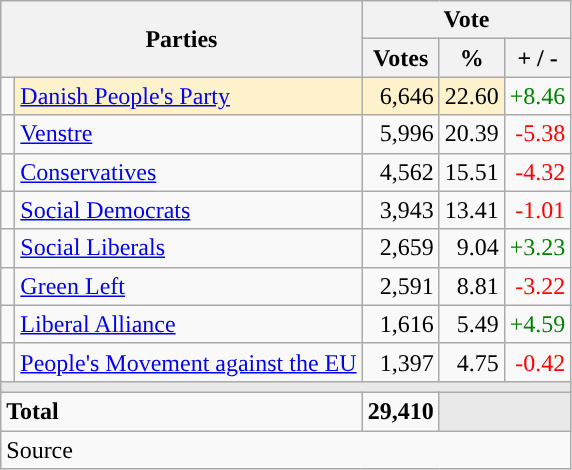<table class="wikitable" style="text-align:right;">
<tr>
<th style="text-align:centre;" rowspan="2" colspan="2" width="225">Parties</th>
<th colspan="3">Vote</th>
</tr>
<tr>
<th width="15">Votes</th>
<th width="15">%</th>
<th width="15">+ / -</th>
</tr>
<tr>
<td width="2" style="color:inherit;background:"></td>
<td bgcolor=#fef2cc   align="left"><a href='#'>Danish People's Party</a></td>
<td bgcolor=#fef2cc>6,646</td>
<td bgcolor=#fef2cc>22.60</td>
<td style=color:green;>+8.46</td>
</tr>
<tr>
<td width="2" style="color:inherit;background:"></td>
<td align="left"><a href='#'>Venstre</a></td>
<td>5,996</td>
<td>20.39</td>
<td style=color:red;>-5.38</td>
</tr>
<tr>
<td width="2" style="color:inherit;background:"></td>
<td align="left"><a href='#'>Conservatives</a></td>
<td>4,562</td>
<td>15.51</td>
<td style=color:red;>-4.32</td>
</tr>
<tr>
<td width="2" style="color:inherit;background:"></td>
<td align="left"><a href='#'>Social Democrats</a></td>
<td>3,943</td>
<td>13.41</td>
<td style=color:red;>-1.01</td>
</tr>
<tr>
<td width="2" style="color:inherit;background:"></td>
<td align="left"><a href='#'>Social Liberals</a></td>
<td>2,659</td>
<td>9.04</td>
<td style=color:green;>+3.23</td>
</tr>
<tr>
<td width="2" style="color:inherit;background:"></td>
<td align="left"><a href='#'>Green Left</a></td>
<td>2,591</td>
<td>8.81</td>
<td style=color:red;>-3.22</td>
</tr>
<tr>
<td width="2" style="color:inherit;background:"></td>
<td align="left"><a href='#'>Liberal Alliance</a></td>
<td>1,616</td>
<td>5.49</td>
<td style=color:green;>+4.59</td>
</tr>
<tr>
<td width="2" style="color:inherit;background:"></td>
<td align="left"><a href='#'>People's Movement against the EU</a></td>
<td>1,397</td>
<td>4.75</td>
<td style=color:red;>-0.42</td>
</tr>
<tr>
<td colspan="7" bgcolor="#E9E9E9"></td>
</tr>
<tr>
<td align="left" colspan="2"><strong>Total</strong></td>
<td><strong>29,410</strong></td>
<td bgcolor="#E9E9E9" colspan="2"></td>
</tr>
<tr>
<td align="left" colspan="6">Source</td>
</tr>
</table>
